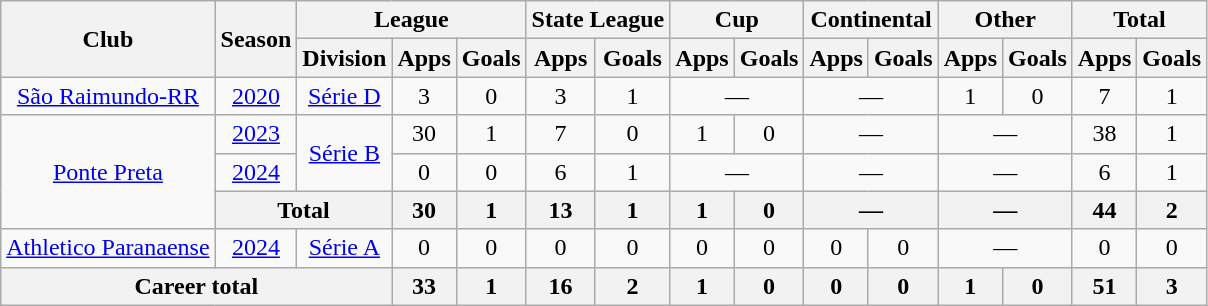<table class="wikitable" style="text-align: center;">
<tr>
<th rowspan="2">Club</th>
<th rowspan="2">Season</th>
<th colspan="3">League</th>
<th colspan="2">State League</th>
<th colspan="2">Cup</th>
<th colspan="2">Continental</th>
<th colspan="2">Other</th>
<th colspan="2">Total</th>
</tr>
<tr>
<th>Division</th>
<th>Apps</th>
<th>Goals</th>
<th>Apps</th>
<th>Goals</th>
<th>Apps</th>
<th>Goals</th>
<th>Apps</th>
<th>Goals</th>
<th>Apps</th>
<th>Goals</th>
<th>Apps</th>
<th>Goals</th>
</tr>
<tr>
<td valign="center"><a href='#'>São Raimundo-RR</a></td>
<td><a href='#'>2020</a></td>
<td><a href='#'>Série D</a></td>
<td>3</td>
<td>0</td>
<td>3</td>
<td>1</td>
<td colspan="2">—</td>
<td colspan="2">—</td>
<td>1</td>
<td>0</td>
<td>7</td>
<td>1</td>
</tr>
<tr>
<td rowspan="3" valign="center"><a href='#'>Ponte Preta</a></td>
<td><a href='#'>2023</a></td>
<td rowspan="2"><a href='#'>Série B</a></td>
<td>30</td>
<td>1</td>
<td>7</td>
<td>0</td>
<td>1</td>
<td>0</td>
<td colspan="2">—</td>
<td colspan="2">—</td>
<td>38</td>
<td>1</td>
</tr>
<tr>
<td><a href='#'>2024</a></td>
<td>0</td>
<td>0</td>
<td>6</td>
<td>1</td>
<td colspan="2">—</td>
<td colspan="2">—</td>
<td colspan="2">—</td>
<td>6</td>
<td>1</td>
</tr>
<tr>
<th colspan="2">Total</th>
<th>30</th>
<th>1</th>
<th>13</th>
<th>1</th>
<th>1</th>
<th>0</th>
<th colspan="2">—</th>
<th colspan="2">—</th>
<th>44</th>
<th>2</th>
</tr>
<tr>
<td valign="center"><a href='#'>Athletico Paranaense</a></td>
<td><a href='#'>2024</a></td>
<td><a href='#'>Série A</a></td>
<td>0</td>
<td>0</td>
<td>0</td>
<td>0</td>
<td>0</td>
<td>0</td>
<td>0</td>
<td>0</td>
<td colspan="2">—</td>
<td>0</td>
<td>0</td>
</tr>
<tr>
<th colspan="3"><strong>Career total</strong></th>
<th>33</th>
<th>1</th>
<th>16</th>
<th>2</th>
<th>1</th>
<th>0</th>
<th>0</th>
<th>0</th>
<th>1</th>
<th>0</th>
<th>51</th>
<th>3</th>
</tr>
</table>
